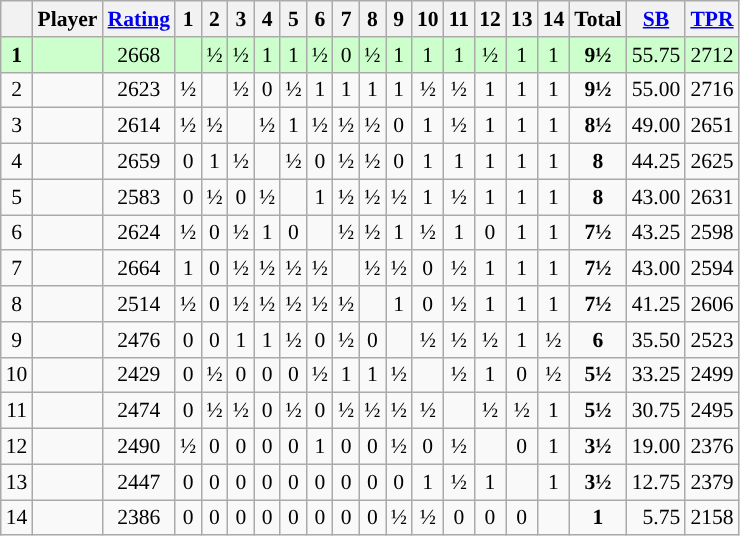<table class="wikitable" style="font-size: 90%; text-align: center;">
<tr>
<th></th>
<th>Player</th>
<th><a href='#'>Rating</a></th>
<th>1</th>
<th>2</th>
<th>3</th>
<th>4</th>
<th>5</th>
<th>6</th>
<th>7</th>
<th>8</th>
<th>9</th>
<th>10</th>
<th>11</th>
<th>12</th>
<th>13</th>
<th>14</th>
<th>Total</th>
<th><a href='#'>SB</a></th>
<th><a href='#'>TPR</a></th>
</tr>
<tr style="background:#ccffcc">
<td><strong>1</strong></td>
<td align="left"><strong></strong></td>
<td>2668</td>
<td></td>
<td>½</td>
<td>½</td>
<td>1</td>
<td>1</td>
<td>½</td>
<td>0</td>
<td>½</td>
<td>1</td>
<td>1</td>
<td>1</td>
<td>½</td>
<td>1</td>
<td>1</td>
<td><strong>9½</strong></td>
<td align="right">55.75</td>
<td>2712</td>
</tr>
<tr>
<td>2</td>
<td align="left"></td>
<td>2623</td>
<td>½</td>
<td></td>
<td>½</td>
<td>0</td>
<td>½</td>
<td>1</td>
<td>1</td>
<td>1</td>
<td>1</td>
<td>½</td>
<td>½</td>
<td>1</td>
<td>1</td>
<td>1</td>
<td><strong>9½</strong></td>
<td align="right">55.00</td>
<td>2716</td>
</tr>
<tr>
<td>3</td>
<td align="left"></td>
<td>2614</td>
<td>½</td>
<td>½</td>
<td></td>
<td>½</td>
<td>1</td>
<td>½</td>
<td>½</td>
<td>½</td>
<td>0</td>
<td>1</td>
<td>½</td>
<td>1</td>
<td>1</td>
<td>1</td>
<td><strong>8½</strong></td>
<td align="right">49.00</td>
<td>2651</td>
</tr>
<tr>
<td>4</td>
<td align="left"></td>
<td>2659</td>
<td>0</td>
<td>1</td>
<td>½</td>
<td></td>
<td>½</td>
<td>0</td>
<td>½</td>
<td>½</td>
<td>0</td>
<td>1</td>
<td>1</td>
<td>1</td>
<td>1</td>
<td>1</td>
<td><strong>8</strong></td>
<td align="right">44.25</td>
<td>2625</td>
</tr>
<tr>
<td>5</td>
<td align="left"></td>
<td>2583</td>
<td>0</td>
<td>½</td>
<td>0</td>
<td>½</td>
<td></td>
<td>1</td>
<td>½</td>
<td>½</td>
<td>½</td>
<td>1</td>
<td>½</td>
<td>1</td>
<td>1</td>
<td>1</td>
<td><strong>8</strong></td>
<td align="right">43.00</td>
<td>2631</td>
</tr>
<tr>
<td>6</td>
<td align="left"></td>
<td>2624</td>
<td>½</td>
<td>0</td>
<td>½</td>
<td>1</td>
<td>0</td>
<td></td>
<td>½</td>
<td>½</td>
<td>1</td>
<td>½</td>
<td>1</td>
<td>0</td>
<td>1</td>
<td>1</td>
<td><strong>7½</strong></td>
<td align="right">43.25</td>
<td>2598</td>
</tr>
<tr>
<td>7</td>
<td align="left"></td>
<td>2664</td>
<td>1</td>
<td>0</td>
<td>½</td>
<td>½</td>
<td>½</td>
<td>½</td>
<td></td>
<td>½</td>
<td>½</td>
<td>0</td>
<td>½</td>
<td>1</td>
<td>1</td>
<td>1</td>
<td><strong>7½</strong></td>
<td align="right">43.00</td>
<td>2594</td>
</tr>
<tr>
<td>8</td>
<td align="left"></td>
<td>2514</td>
<td>½</td>
<td>0</td>
<td>½</td>
<td>½</td>
<td>½</td>
<td>½</td>
<td>½</td>
<td></td>
<td>1</td>
<td>0</td>
<td>½</td>
<td>1</td>
<td>1</td>
<td>1</td>
<td><strong>7½</strong></td>
<td align="right">41.25</td>
<td>2606</td>
</tr>
<tr>
<td>9</td>
<td align="left"></td>
<td>2476</td>
<td>0</td>
<td>0</td>
<td>1</td>
<td>1</td>
<td>½</td>
<td>0</td>
<td>½</td>
<td>0</td>
<td></td>
<td>½</td>
<td>½</td>
<td>½</td>
<td>1</td>
<td>½</td>
<td><strong>6</strong></td>
<td align="right">35.50</td>
<td>2523</td>
</tr>
<tr>
<td>10</td>
<td align="left"></td>
<td>2429</td>
<td>0</td>
<td>½</td>
<td>0</td>
<td>0</td>
<td>0</td>
<td>½</td>
<td>1</td>
<td>1</td>
<td>½</td>
<td></td>
<td>½</td>
<td>1</td>
<td>0</td>
<td>½</td>
<td><strong>5½</strong></td>
<td align="right">33.25</td>
<td>2499</td>
</tr>
<tr>
<td>11</td>
<td align="left"></td>
<td>2474</td>
<td>0</td>
<td>½</td>
<td>½</td>
<td>0</td>
<td>½</td>
<td>0</td>
<td>½</td>
<td>½</td>
<td>½</td>
<td>½</td>
<td></td>
<td>½</td>
<td>½</td>
<td>1</td>
<td><strong>5½</strong></td>
<td align="right">30.75</td>
<td>2495</td>
</tr>
<tr>
<td>12</td>
<td align="left"></td>
<td>2490</td>
<td>½</td>
<td>0</td>
<td>0</td>
<td>0</td>
<td>0</td>
<td>1</td>
<td>0</td>
<td>0</td>
<td>½</td>
<td>0</td>
<td>½</td>
<td></td>
<td>0</td>
<td>1</td>
<td><strong>3½</strong></td>
<td align="right">19.00</td>
<td>2376</td>
</tr>
<tr>
<td>13</td>
<td align="left"></td>
<td>2447</td>
<td>0</td>
<td>0</td>
<td>0</td>
<td>0</td>
<td>0</td>
<td>0</td>
<td>0</td>
<td>0</td>
<td>0</td>
<td>1</td>
<td>½</td>
<td>1</td>
<td></td>
<td>1</td>
<td><strong>3½</strong></td>
<td align="right">12.75</td>
<td>2379</td>
</tr>
<tr>
<td>14</td>
<td align="left"></td>
<td>2386</td>
<td>0</td>
<td>0</td>
<td>0</td>
<td>0</td>
<td>0</td>
<td>0</td>
<td>0</td>
<td>0</td>
<td>½</td>
<td>½</td>
<td>0</td>
<td>0</td>
<td>0</td>
<td></td>
<td><strong>1</strong></td>
<td align="right">5.75</td>
<td>2158</td>
</tr>
</table>
